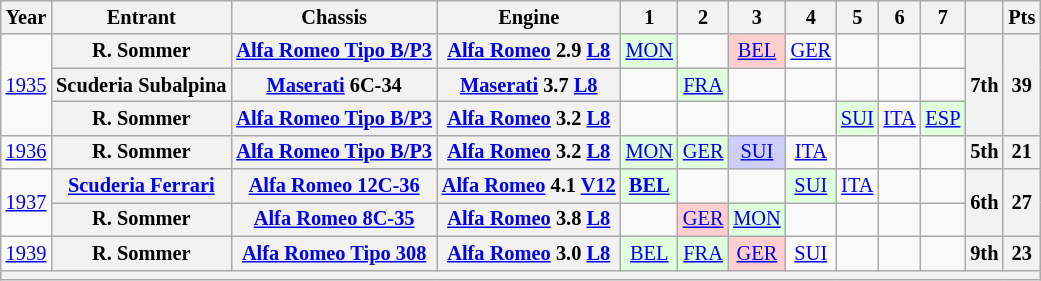<table class="wikitable" style="text-align:center; font-size:85%">
<tr>
<th>Year</th>
<th>Entrant</th>
<th>Chassis</th>
<th>Engine</th>
<th>1</th>
<th>2</th>
<th>3</th>
<th>4</th>
<th>5</th>
<th>6</th>
<th>7</th>
<th></th>
<th>Pts</th>
</tr>
<tr>
<td rowspan=3><a href='#'>1935</a></td>
<th nowrap>R. Sommer</th>
<th nowrap><a href='#'>Alfa Romeo Tipo B/P3</a></th>
<th nowrap><a href='#'>Alfa Romeo</a> 2.9 <a href='#'>L8</a></th>
<td style="background:#dfffdf;"><a href='#'>MON</a><br></td>
<td></td>
<td style="background:#ffcfcf;"><a href='#'>BEL</a><br></td>
<td><a href='#'>GER</a></td>
<td></td>
<td></td>
<td></td>
<th rowspan=3>7th</th>
<th rowspan=3>39</th>
</tr>
<tr>
<th nowrap>Scuderia Subalpina</th>
<th nowrap><a href='#'>Maserati</a> 6C-34</th>
<th nowrap><a href='#'>Maserati</a> 3.7 <a href='#'>L8</a></th>
<td></td>
<td style="background:#dfffdf;"><a href='#'>FRA</a><br></td>
<td></td>
<td></td>
<td></td>
<td></td>
<td></td>
</tr>
<tr>
<th nowrap>R. Sommer</th>
<th nowrap><a href='#'>Alfa Romeo Tipo B/P3</a></th>
<th nowrap><a href='#'>Alfa Romeo</a> 3.2 <a href='#'>L8</a></th>
<td></td>
<td></td>
<td></td>
<td></td>
<td style="background:#dfffdf;"><a href='#'>SUI</a><br></td>
<td><a href='#'>ITA</a></td>
<td style="background:#dfffdf;"><a href='#'>ESP</a><br></td>
</tr>
<tr>
<td><a href='#'>1936</a></td>
<th nowrap>R. Sommer</th>
<th nowrap><a href='#'>Alfa Romeo Tipo B/P3</a></th>
<th nowrap><a href='#'>Alfa Romeo</a> 3.2 <a href='#'>L8</a></th>
<td style="background:#dfffdf;"><a href='#'>MON</a><br></td>
<td style="background:#dfffdf;"><a href='#'>GER</a><br></td>
<td style="background:#cfcfff;"><a href='#'>SUI</a><br></td>
<td><a href='#'>ITA</a></td>
<td></td>
<td></td>
<td></td>
<th>5th</th>
<th>21</th>
</tr>
<tr>
<td rowspan=2><a href='#'>1937</a></td>
<th nowrap><a href='#'>Scuderia Ferrari</a></th>
<th nowrap><a href='#'>Alfa Romeo 12C-36</a></th>
<th nowrap><a href='#'>Alfa Romeo</a> 4.1 <a href='#'>V12</a></th>
<td style="background:#dfffdf;"><strong><a href='#'>BEL</a></strong><br></td>
<td></td>
<td></td>
<td style="background:#dfffdf;"><a href='#'>SUI</a><br></td>
<td><a href='#'>ITA</a></td>
<td></td>
<td></td>
<th rowspan=2>6th</th>
<th rowspan=2>27</th>
</tr>
<tr>
<th nowrap>R. Sommer</th>
<th nowrap><a href='#'>Alfa Romeo 8C-35</a></th>
<th nowrap><a href='#'>Alfa Romeo</a> 3.8 <a href='#'>L8</a></th>
<td></td>
<td style="background:#ffcfcf;"><a href='#'>GER</a><br></td>
<td style="background:#dfffdf;"><a href='#'>MON</a><br></td>
<td></td>
<td></td>
<td></td>
<td></td>
</tr>
<tr>
<td><a href='#'>1939</a></td>
<th nowrap>R. Sommer</th>
<th nowrap><a href='#'>Alfa Romeo Tipo 308</a></th>
<th nowrap><a href='#'>Alfa Romeo</a> 3.0 <a href='#'>L8</a></th>
<td style="background:#dfffdf;"><a href='#'>BEL</a><br></td>
<td style="background:#dfffdf;"><a href='#'>FRA</a><br></td>
<td style="background:#ffcfcf;"><a href='#'>GER</a><br></td>
<td><a href='#'>SUI</a></td>
<td></td>
<td></td>
<td></td>
<th>9th</th>
<th>23</th>
</tr>
<tr>
<th colspan=13></th>
</tr>
</table>
